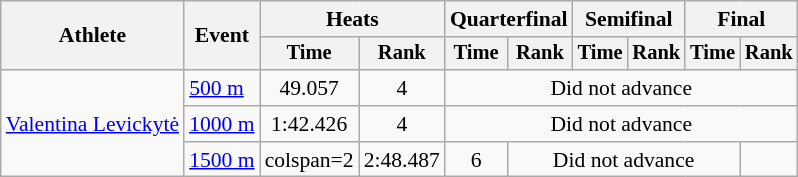<table class="wikitable" style="font-size:90%">
<tr>
<th rowspan=2>Athlete</th>
<th rowspan=2>Event</th>
<th colspan=2>Heats</th>
<th colspan=2>Quarterfinal</th>
<th colspan=2>Semifinal</th>
<th colspan=2>Final</th>
</tr>
<tr style="font-size:95%">
<th>Time</th>
<th>Rank</th>
<th>Time</th>
<th>Rank</th>
<th>Time</th>
<th>Rank</th>
<th>Time</th>
<th>Rank</th>
</tr>
<tr align=center>
<td align=left rowspan=3><a href='#'>Valentina Levickytė</a></td>
<td align=left><a href='#'>500 m</a></td>
<td>49.057 </td>
<td>4</td>
<td colspan=6>Did not advance</td>
</tr>
<tr align=center>
<td align=left><a href='#'>1000 m</a></td>
<td>1:42.426 </td>
<td>4</td>
<td colspan=6>Did not advance</td>
</tr>
<tr align=center>
<td align=left><a href='#'>1500 m</a></td>
<td>colspan=2 </td>
<td>2:48.487 </td>
<td>6</td>
<td colspan=4>Did not advance</td>
</tr>
</table>
